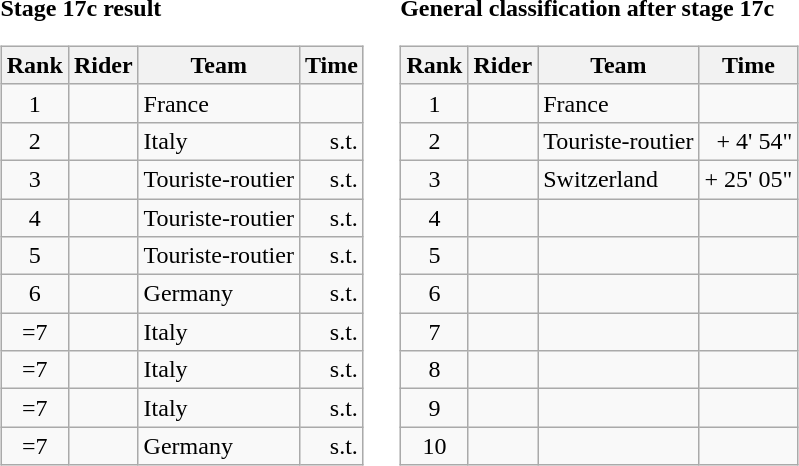<table>
<tr>
<td><strong>Stage 17c result</strong><br><table class="wikitable">
<tr>
<th scope="col">Rank</th>
<th scope="col">Rider</th>
<th scope="col">Team</th>
<th scope="col">Time</th>
</tr>
<tr>
<td style="text-align:center;">1</td>
<td></td>
<td>France</td>
<td style="text-align:right;"></td>
</tr>
<tr>
<td style="text-align:center;">2</td>
<td></td>
<td>Italy</td>
<td style="text-align:right;">s.t.</td>
</tr>
<tr>
<td style="text-align:center;">3</td>
<td></td>
<td>Touriste-routier</td>
<td style="text-align:right;">s.t.</td>
</tr>
<tr>
<td style="text-align:center;">4</td>
<td></td>
<td>Touriste-routier</td>
<td style="text-align:right;">s.t.</td>
</tr>
<tr>
<td style="text-align:center;">5</td>
<td></td>
<td>Touriste-routier</td>
<td style="text-align:right;">s.t.</td>
</tr>
<tr>
<td style="text-align:center;">6</td>
<td></td>
<td>Germany</td>
<td style="text-align:right;">s.t.</td>
</tr>
<tr>
<td style="text-align:center;">=7</td>
<td></td>
<td>Italy</td>
<td style="text-align:right;">s.t.</td>
</tr>
<tr>
<td style="text-align:center;">=7</td>
<td></td>
<td>Italy</td>
<td style="text-align:right;">s.t.</td>
</tr>
<tr>
<td style="text-align:center;">=7</td>
<td></td>
<td>Italy</td>
<td style="text-align:right;">s.t.</td>
</tr>
<tr>
<td style="text-align:center;">=7</td>
<td></td>
<td>Germany</td>
<td style="text-align:right;">s.t.</td>
</tr>
</table>
</td>
<td></td>
<td><strong>General classification after stage 17c</strong><br><table class="wikitable">
<tr>
<th scope="col">Rank</th>
<th scope="col">Rider</th>
<th scope="col">Team</th>
<th scope="col">Time</th>
</tr>
<tr>
<td style="text-align:center;">1</td>
<td></td>
<td>France</td>
<td style="text-align:right;"></td>
</tr>
<tr>
<td style="text-align:center;">2</td>
<td></td>
<td>Touriste-routier</td>
<td style="text-align:right;">+ 4' 54"</td>
</tr>
<tr>
<td style="text-align:center;">3</td>
<td></td>
<td>Switzerland</td>
<td style="text-align:right;">+ 25' 05"</td>
</tr>
<tr>
<td style="text-align:center;">4</td>
<td></td>
<td></td>
<td></td>
</tr>
<tr>
<td style="text-align:center;">5</td>
<td></td>
<td></td>
<td></td>
</tr>
<tr>
<td style="text-align:center;">6</td>
<td></td>
<td></td>
<td></td>
</tr>
<tr>
<td style="text-align:center;">7</td>
<td></td>
<td></td>
<td></td>
</tr>
<tr>
<td style="text-align:center;">8</td>
<td></td>
<td></td>
<td></td>
</tr>
<tr>
<td style="text-align:center;">9</td>
<td></td>
<td></td>
<td></td>
</tr>
<tr>
<td style="text-align:center;">10</td>
<td></td>
<td></td>
<td></td>
</tr>
</table>
</td>
</tr>
</table>
